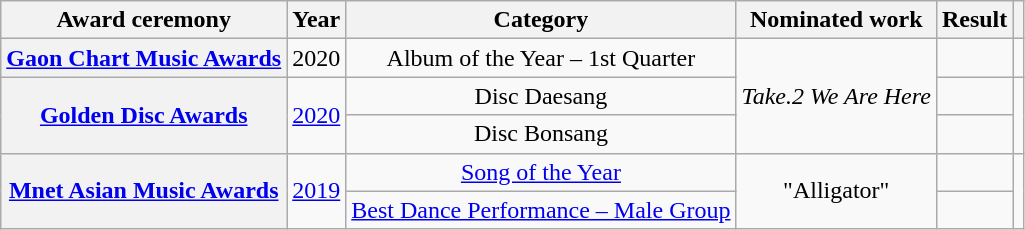<table class="wikitable sortable plainrowheaders" style="text-align:center;">
<tr>
<th scope="col">Award ceremony</th>
<th scope="col">Year</th>
<th scope="col">Category</th>
<th scope="col">Nominated work</th>
<th scope="col">Result</th>
<th scope="col" class="unsortable"></th>
</tr>
<tr>
<th scope="row"><a href='#'>Gaon Chart Music Awards</a></th>
<td>2020</td>
<td>Album of the Year – 1st Quarter</td>
<td rowspan="3"><em>Take.2 We Are Here</em></td>
<td></td>
<td></td>
</tr>
<tr>
<th scope="row" rowspan="2"><a href='#'>Golden Disc Awards</a></th>
<td rowspan="2"><a href='#'>2020</a></td>
<td>Disc Daesang</td>
<td></td>
<td rowspan="2"></td>
</tr>
<tr>
<td>Disc Bonsang</td>
<td></td>
</tr>
<tr>
<th scope="row" rowspan="2"><a href='#'>Mnet Asian Music Awards</a></th>
<td rowspan="2"><a href='#'>2019</a></td>
<td><a href='#'>Song of the Year</a></td>
<td rowspan="2">"Alligator"</td>
<td></td>
<td rowspan="2"></td>
</tr>
<tr>
<td><a href='#'>Best Dance Performance – Male Group</a></td>
<td></td>
</tr>
</table>
